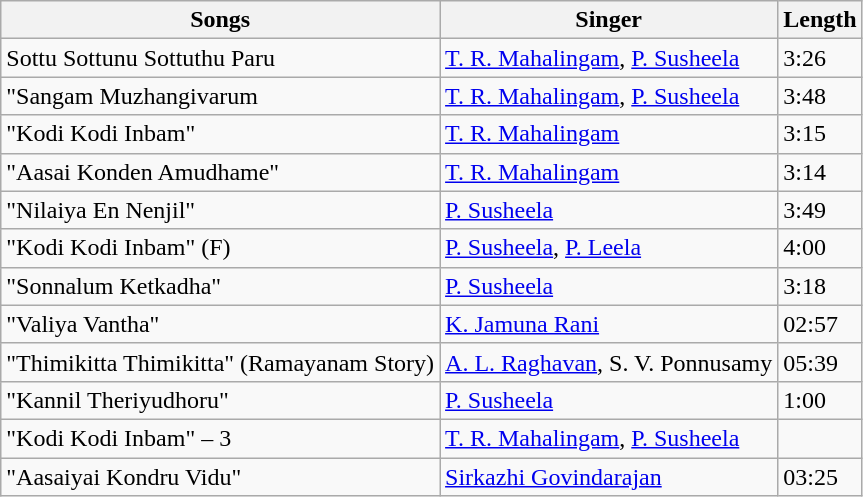<table class="wikitable">
<tr>
<th>Songs</th>
<th>Singer</th>
<th>Length</th>
</tr>
<tr>
<td>Sottu Sottunu Sottuthu Paru</td>
<td><a href='#'>T. R. Mahalingam</a>, <a href='#'>P. Susheela</a></td>
<td>3:26</td>
</tr>
<tr>
<td>"Sangam Muzhangivarum</td>
<td><a href='#'>T. R. Mahalingam</a>, <a href='#'>P. Susheela</a></td>
<td>3:48</td>
</tr>
<tr>
<td>"Kodi Kodi Inbam"</td>
<td><a href='#'>T. R. Mahalingam</a></td>
<td>3:15</td>
</tr>
<tr>
<td>"Aasai Konden Amudhame"</td>
<td><a href='#'>T. R. Mahalingam</a></td>
<td>3:14</td>
</tr>
<tr>
<td>"Nilaiya En Nenjil"</td>
<td><a href='#'>P. Susheela</a></td>
<td>3:49</td>
</tr>
<tr>
<td>"Kodi Kodi Inbam" (F)</td>
<td><a href='#'>P. Susheela</a>, <a href='#'>P. Leela</a></td>
<td>4:00</td>
</tr>
<tr>
<td>"Sonnalum Ketkadha"</td>
<td><a href='#'>P. Susheela</a></td>
<td>3:18</td>
</tr>
<tr>
<td>"Valiya Vantha"</td>
<td><a href='#'>K. Jamuna Rani</a></td>
<td>02:57</td>
</tr>
<tr>
<td>"Thimikitta Thimikitta" (Ramayanam Story)</td>
<td><a href='#'>A. L. Raghavan</a>, S. V. Ponnusamy</td>
<td>05:39</td>
</tr>
<tr>
<td>"Kannil Theriyudhoru"</td>
<td><a href='#'>P. Susheela</a></td>
<td>1:00</td>
</tr>
<tr>
<td>"Kodi Kodi Inbam" – 3</td>
<td><a href='#'>T. R. Mahalingam</a>, <a href='#'>P. Susheela</a></td>
<td></td>
</tr>
<tr>
<td>"Aasaiyai Kondru Vidu"</td>
<td><a href='#'>Sirkazhi Govindarajan</a></td>
<td>03:25</td>
</tr>
</table>
